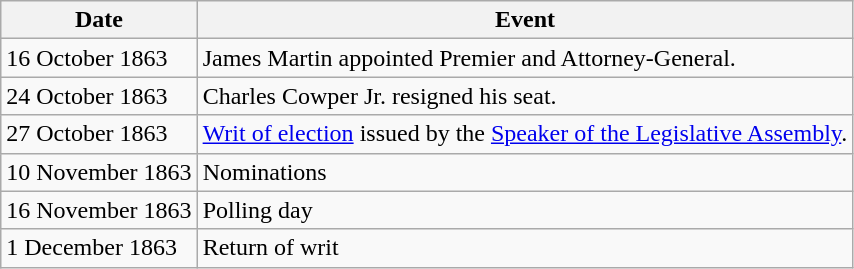<table class="wikitable">
<tr>
<th>Date</th>
<th>Event</th>
</tr>
<tr>
<td>16 October 1863</td>
<td>James Martin appointed Premier and Attorney-General.</td>
</tr>
<tr>
<td>24 October 1863</td>
<td>Charles Cowper Jr. resigned his seat.</td>
</tr>
<tr>
<td>27 October 1863</td>
<td><a href='#'>Writ of election</a> issued by the <a href='#'>Speaker of the Legislative Assembly</a>.</td>
</tr>
<tr>
<td>10 November 1863</td>
<td>Nominations</td>
</tr>
<tr>
<td>16 November 1863</td>
<td>Polling day</td>
</tr>
<tr>
<td>1 December 1863</td>
<td>Return of writ</td>
</tr>
</table>
